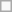<table class=floatright style="border:1px solid darkgrey; background:#f9f9f9;">
<tr>
<td></td>
</tr>
</table>
